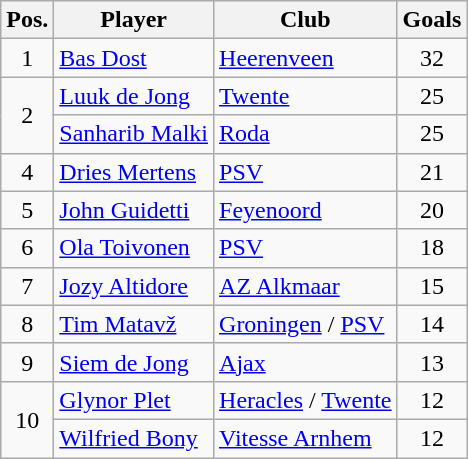<table class="wikitable">
<tr>
<th>Pos.</th>
<th>Player</th>
<th>Club</th>
<th>Goals</th>
</tr>
<tr>
<td rowspan=1 align="center">1</td>
<td> <a href='#'>Bas Dost</a></td>
<td><a href='#'>Heerenveen</a></td>
<td align="center">32</td>
</tr>
<tr>
<td rowspan=2 align="center">2</td>
<td> <a href='#'>Luuk de Jong</a></td>
<td><a href='#'>Twente</a></td>
<td align="center">25</td>
</tr>
<tr>
<td> <a href='#'>Sanharib Malki</a></td>
<td><a href='#'>Roda</a></td>
<td align="center">25</td>
</tr>
<tr>
<td rowspan=1 align="center">4</td>
<td> <a href='#'>Dries Mertens</a></td>
<td><a href='#'>PSV</a></td>
<td align="center">21</td>
</tr>
<tr>
<td rowspan=1 align="center">5</td>
<td> <a href='#'>John Guidetti</a></td>
<td><a href='#'>Feyenoord</a></td>
<td align="center">20</td>
</tr>
<tr>
<td rowspan=1 align="center">6</td>
<td> <a href='#'>Ola Toivonen</a></td>
<td><a href='#'>PSV</a></td>
<td align="center">18</td>
</tr>
<tr>
<td rowspan=1 align="center">7</td>
<td> <a href='#'>Jozy Altidore</a></td>
<td><a href='#'>AZ Alkmaar</a></td>
<td align="center">15</td>
</tr>
<tr>
<td rowspan=1 align="center">8</td>
<td> <a href='#'>Tim Matavž</a></td>
<td><a href='#'>Groningen</a> / <a href='#'>PSV</a></td>
<td align="center">14</td>
</tr>
<tr>
<td rowspan=1 align="center">9</td>
<td> <a href='#'>Siem de Jong</a></td>
<td><a href='#'>Ajax</a></td>
<td align="center">13</td>
</tr>
<tr>
<td rowspan=2 align="center">10</td>
<td> <a href='#'>Glynor Plet</a></td>
<td><a href='#'>Heracles</a> / <a href='#'>Twente</a></td>
<td align="center">12</td>
</tr>
<tr>
<td> <a href='#'>Wilfried Bony</a></td>
<td><a href='#'>Vitesse Arnhem</a></td>
<td align="center">12</td>
</tr>
</table>
